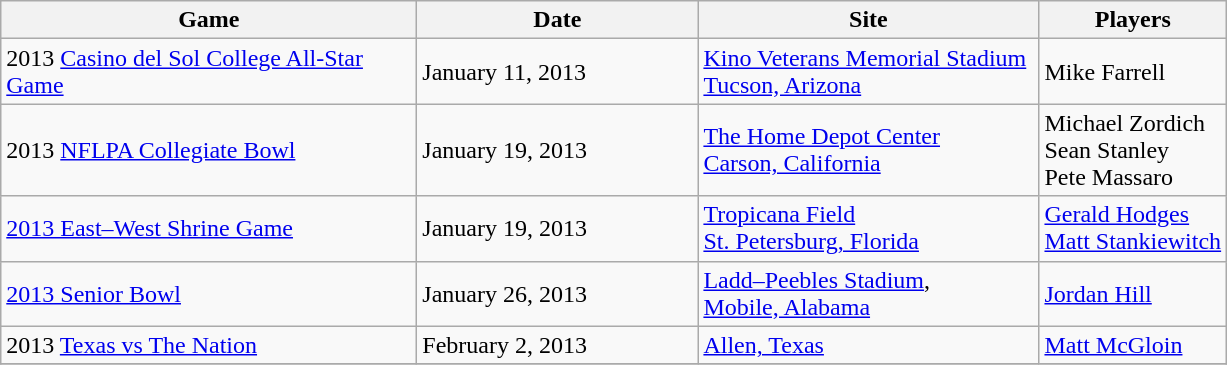<table class="wikitable">
<tr>
<th style="width:270px">Game</th>
<th style="width:180px">Date</th>
<th style="width:220px">Site</th>
<th>Players</th>
</tr>
<tr>
<td>2013 <a href='#'>Casino del Sol College All-Star Game</a></td>
<td>January 11, 2013</td>
<td><a href='#'>Kino Veterans Memorial Stadium</a><br><a href='#'>Tucson, Arizona</a></td>
<td>Mike Farrell</td>
</tr>
<tr>
<td>2013 <a href='#'>NFLPA Collegiate Bowl</a></td>
<td>January 19, 2013</td>
<td><a href='#'>The Home Depot Center</a><br><a href='#'>Carson, California</a></td>
<td>Michael Zordich<br>Sean Stanley<br>Pete Massaro</td>
</tr>
<tr>
<td><a href='#'>2013 East–West Shrine Game</a></td>
<td>January 19, 2013</td>
<td><a href='#'>Tropicana Field</a><br><a href='#'>St. Petersburg, Florida</a></td>
<td><a href='#'>Gerald Hodges</a><br><a href='#'>Matt Stankiewitch</a></td>
</tr>
<tr>
<td><a href='#'>2013 Senior Bowl</a></td>
<td>January 26, 2013</td>
<td><a href='#'>Ladd–Peebles Stadium</a>,<br><a href='#'>Mobile, Alabama</a></td>
<td><a href='#'>Jordan Hill</a></td>
</tr>
<tr>
<td>2013 <a href='#'>Texas vs The Nation</a></td>
<td>February 2, 2013</td>
<td><a href='#'>Allen, Texas</a></td>
<td><a href='#'>Matt McGloin</a></td>
</tr>
<tr>
</tr>
</table>
